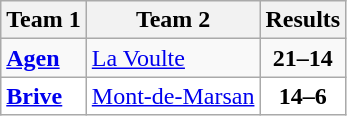<table class="wikitable">
<tr>
<th>Team 1</th>
<th>Team 2</th>
<th>Results</th>
</tr>
<tr>
<td><strong><a href='#'>Agen</a></strong></td>
<td><a href='#'>La Voulte</a></td>
<td align="center"><strong>21–14</strong></td>
</tr>
<tr bgcolor="white">
<td><strong><a href='#'>Brive</a></strong></td>
<td><a href='#'>Mont-de-Marsan</a></td>
<td align="center"><strong>14–6</strong></td>
</tr>
</table>
